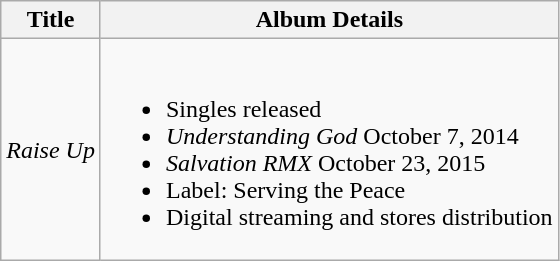<table class="wikitable">
<tr>
<th>Title</th>
<th>Album Details</th>
</tr>
<tr>
<td><em>Raise Up</em></td>
<td><br><ul><li>Singles released</li><li><em>Understanding God</em> October 7, 2014</li><li><em>Salvation RMX</em> October 23, 2015</li><li>Label: Serving the Peace</li><li>Digital streaming and stores distribution</li></ul></td>
</tr>
</table>
